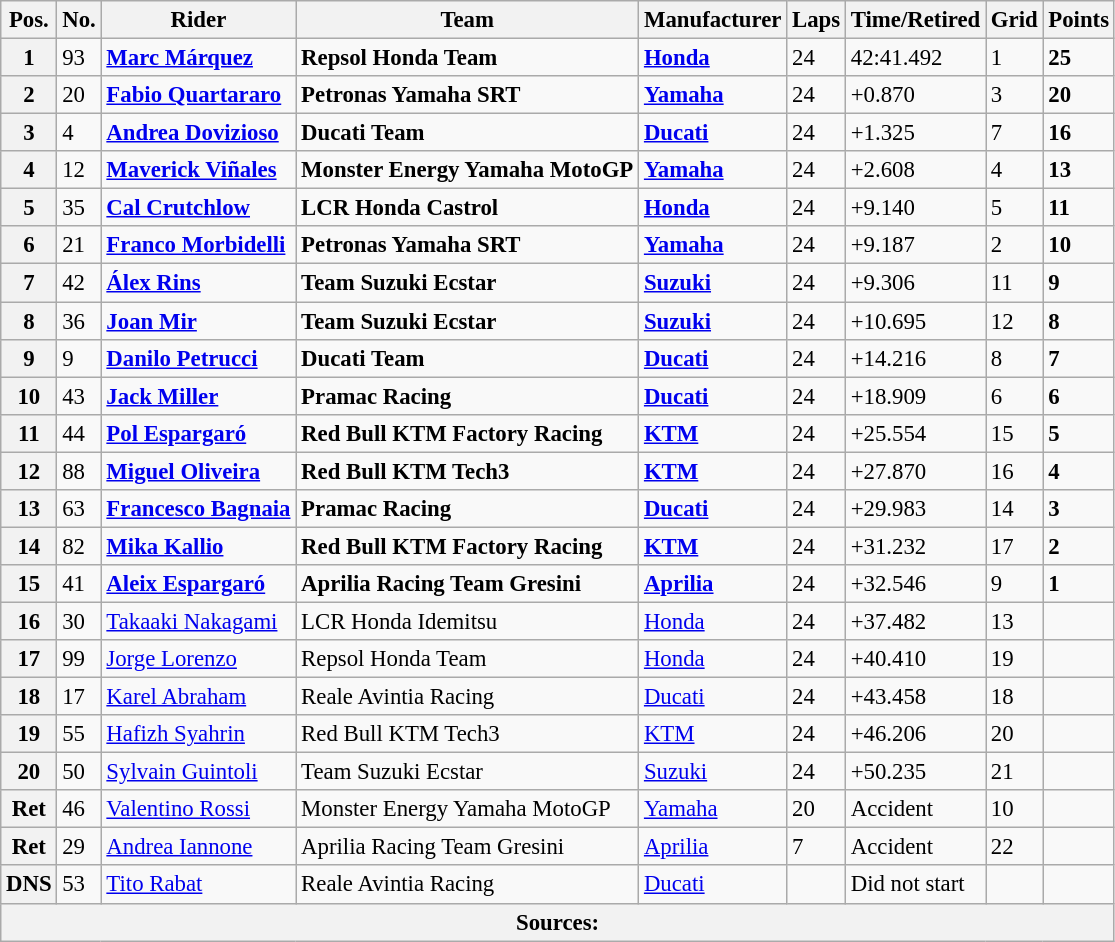<table class="wikitable" style="font-size: 95%;">
<tr>
<th>Pos.</th>
<th>No.</th>
<th>Rider</th>
<th>Team</th>
<th>Manufacturer</th>
<th>Laps</th>
<th>Time/Retired</th>
<th>Grid</th>
<th>Points</th>
</tr>
<tr>
<th>1</th>
<td>93</td>
<td> <strong><a href='#'>Marc Márquez</a></strong></td>
<td><strong>Repsol Honda Team</strong></td>
<td><strong><a href='#'>Honda</a></strong></td>
<td>24</td>
<td>42:41.492</td>
<td>1</td>
<td><strong>25</strong></td>
</tr>
<tr>
<th>2</th>
<td>20</td>
<td> <strong><a href='#'>Fabio Quartararo</a></strong></td>
<td><strong>Petronas Yamaha SRT</strong></td>
<td><strong><a href='#'>Yamaha</a></strong></td>
<td>24</td>
<td>+0.870</td>
<td>3</td>
<td><strong>20</strong></td>
</tr>
<tr>
<th>3</th>
<td>4</td>
<td> <strong><a href='#'>Andrea Dovizioso</a></strong></td>
<td><strong>Ducati Team</strong></td>
<td><strong><a href='#'>Ducati</a></strong></td>
<td>24</td>
<td>+1.325</td>
<td>7</td>
<td><strong>16</strong></td>
</tr>
<tr>
<th>4</th>
<td>12</td>
<td> <strong><a href='#'>Maverick Viñales</a></strong></td>
<td><strong>Monster Energy Yamaha MotoGP</strong></td>
<td><strong><a href='#'>Yamaha</a></strong></td>
<td>24</td>
<td>+2.608</td>
<td>4</td>
<td><strong>13</strong></td>
</tr>
<tr>
<th>5</th>
<td>35</td>
<td> <strong><a href='#'>Cal Crutchlow</a></strong></td>
<td><strong>LCR Honda Castrol</strong></td>
<td><strong><a href='#'>Honda</a></strong></td>
<td>24</td>
<td>+9.140</td>
<td>5</td>
<td><strong>11</strong></td>
</tr>
<tr>
<th>6</th>
<td>21</td>
<td> <strong><a href='#'>Franco Morbidelli</a></strong></td>
<td><strong>Petronas Yamaha SRT</strong></td>
<td><strong><a href='#'>Yamaha</a></strong></td>
<td>24</td>
<td>+9.187</td>
<td>2</td>
<td><strong>10</strong></td>
</tr>
<tr>
<th>7</th>
<td>42</td>
<td> <strong><a href='#'>Álex Rins</a></strong></td>
<td><strong>Team Suzuki Ecstar</strong></td>
<td><strong><a href='#'>Suzuki</a></strong></td>
<td>24</td>
<td>+9.306</td>
<td>11</td>
<td><strong>9</strong></td>
</tr>
<tr>
<th>8</th>
<td>36</td>
<td> <strong><a href='#'>Joan Mir</a></strong></td>
<td><strong>Team Suzuki Ecstar</strong></td>
<td><strong><a href='#'>Suzuki</a></strong></td>
<td>24</td>
<td>+10.695</td>
<td>12</td>
<td><strong>8</strong></td>
</tr>
<tr>
<th>9</th>
<td>9</td>
<td> <strong><a href='#'>Danilo Petrucci</a></strong></td>
<td><strong>Ducati Team</strong></td>
<td><strong><a href='#'>Ducati</a></strong></td>
<td>24</td>
<td>+14.216</td>
<td>8</td>
<td><strong>7</strong></td>
</tr>
<tr>
<th>10</th>
<td>43</td>
<td> <strong><a href='#'>Jack Miller</a></strong></td>
<td><strong>Pramac Racing</strong></td>
<td><strong><a href='#'>Ducati</a></strong></td>
<td>24</td>
<td>+18.909</td>
<td>6</td>
<td><strong>6</strong></td>
</tr>
<tr>
<th>11</th>
<td>44</td>
<td> <strong><a href='#'>Pol Espargaró</a></strong></td>
<td><strong>Red Bull KTM Factory Racing</strong></td>
<td><strong><a href='#'>KTM</a></strong></td>
<td>24</td>
<td>+25.554</td>
<td>15</td>
<td><strong>5</strong></td>
</tr>
<tr>
<th>12</th>
<td>88</td>
<td> <strong><a href='#'>Miguel Oliveira</a></strong></td>
<td><strong>Red Bull KTM Tech3</strong></td>
<td><strong><a href='#'>KTM</a></strong></td>
<td>24</td>
<td>+27.870</td>
<td>16</td>
<td><strong>4</strong></td>
</tr>
<tr>
<th>13</th>
<td>63</td>
<td> <strong><a href='#'>Francesco Bagnaia</a></strong></td>
<td><strong>Pramac Racing</strong></td>
<td><strong><a href='#'>Ducati</a></strong></td>
<td>24</td>
<td>+29.983</td>
<td>14</td>
<td><strong>3</strong></td>
</tr>
<tr>
<th>14</th>
<td>82</td>
<td> <strong><a href='#'>Mika Kallio</a></strong></td>
<td><strong>Red Bull KTM Factory Racing</strong></td>
<td><strong><a href='#'>KTM</a></strong></td>
<td>24</td>
<td>+31.232</td>
<td>17</td>
<td><strong>2</strong></td>
</tr>
<tr>
<th>15</th>
<td>41</td>
<td> <strong><a href='#'>Aleix Espargaró</a></strong></td>
<td><strong>Aprilia Racing Team Gresini</strong></td>
<td><strong><a href='#'>Aprilia</a></strong></td>
<td>24</td>
<td>+32.546</td>
<td>9</td>
<td><strong>1</strong></td>
</tr>
<tr>
<th>16</th>
<td>30</td>
<td> <a href='#'>Takaaki Nakagami</a></td>
<td>LCR Honda Idemitsu</td>
<td><a href='#'>Honda</a></td>
<td>24</td>
<td>+37.482</td>
<td>13</td>
<td></td>
</tr>
<tr>
<th>17</th>
<td>99</td>
<td> <a href='#'>Jorge Lorenzo</a></td>
<td>Repsol Honda Team</td>
<td><a href='#'>Honda</a></td>
<td>24</td>
<td>+40.410</td>
<td>19</td>
<td></td>
</tr>
<tr>
<th>18</th>
<td>17</td>
<td> <a href='#'>Karel Abraham</a></td>
<td>Reale Avintia Racing</td>
<td><a href='#'>Ducati</a></td>
<td>24</td>
<td>+43.458</td>
<td>18</td>
<td></td>
</tr>
<tr>
<th>19</th>
<td>55</td>
<td> <a href='#'>Hafizh Syahrin</a></td>
<td>Red Bull KTM Tech3</td>
<td><a href='#'>KTM</a></td>
<td>24</td>
<td>+46.206</td>
<td>20</td>
<td></td>
</tr>
<tr>
<th>20</th>
<td>50</td>
<td> <a href='#'>Sylvain Guintoli</a></td>
<td>Team Suzuki Ecstar</td>
<td><a href='#'>Suzuki</a></td>
<td>24</td>
<td>+50.235</td>
<td>21</td>
<td></td>
</tr>
<tr>
<th>Ret</th>
<td>46</td>
<td> <a href='#'>Valentino Rossi</a></td>
<td>Monster Energy Yamaha MotoGP</td>
<td><a href='#'>Yamaha</a></td>
<td>20</td>
<td>Accident</td>
<td>10</td>
<td></td>
</tr>
<tr>
<th>Ret</th>
<td>29</td>
<td> <a href='#'>Andrea Iannone</a></td>
<td>Aprilia Racing Team Gresini</td>
<td><a href='#'>Aprilia</a></td>
<td>7</td>
<td>Accident</td>
<td>22</td>
<td></td>
</tr>
<tr>
<th>DNS</th>
<td>53</td>
<td> <a href='#'>Tito Rabat</a></td>
<td>Reale Avintia Racing</td>
<td><a href='#'>Ducati</a></td>
<td></td>
<td>Did not start</td>
<td></td>
<td></td>
</tr>
<tr>
<th colspan=9>Sources: </th>
</tr>
</table>
